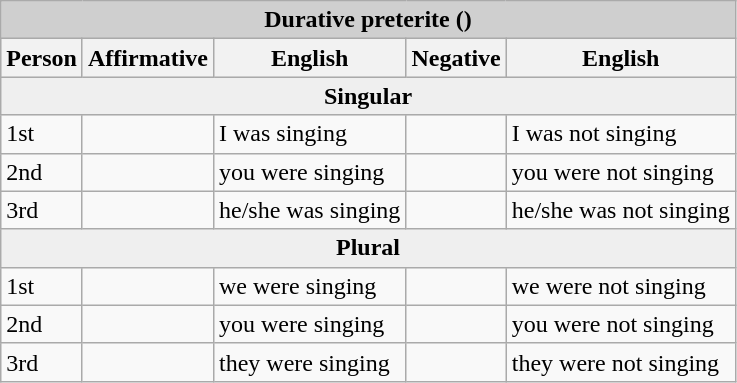<table class="wikitable">
<tr>
<th colspan="5" style="background:#cfcfcf;">Durative preterite ()</th>
</tr>
<tr style="background:#dfdfdf;" |>
<th>Person</th>
<th>Affirmative</th>
<th>English</th>
<th>Negative</th>
<th>English</th>
</tr>
<tr>
<th colspan="5" style="background:#efefef">Singular</th>
</tr>
<tr>
<td>1st</td>
<td></td>
<td>I was singing</td>
<td></td>
<td>I was not singing</td>
</tr>
<tr>
<td>2nd</td>
<td></td>
<td>you were singing</td>
<td></td>
<td>you were not singing</td>
</tr>
<tr>
<td>3rd</td>
<td></td>
<td>he/she was singing</td>
<td></td>
<td>he/she was not singing</td>
</tr>
<tr>
<th colspan="5" style="background:#efefef">Plural</th>
</tr>
<tr>
<td>1st</td>
<td></td>
<td>we were singing</td>
<td></td>
<td>we were not singing</td>
</tr>
<tr>
<td>2nd</td>
<td></td>
<td>you were singing</td>
<td></td>
<td>you were not singing</td>
</tr>
<tr>
<td>3rd</td>
<td></td>
<td>they were singing</td>
<td></td>
<td>they were not singing</td>
</tr>
</table>
